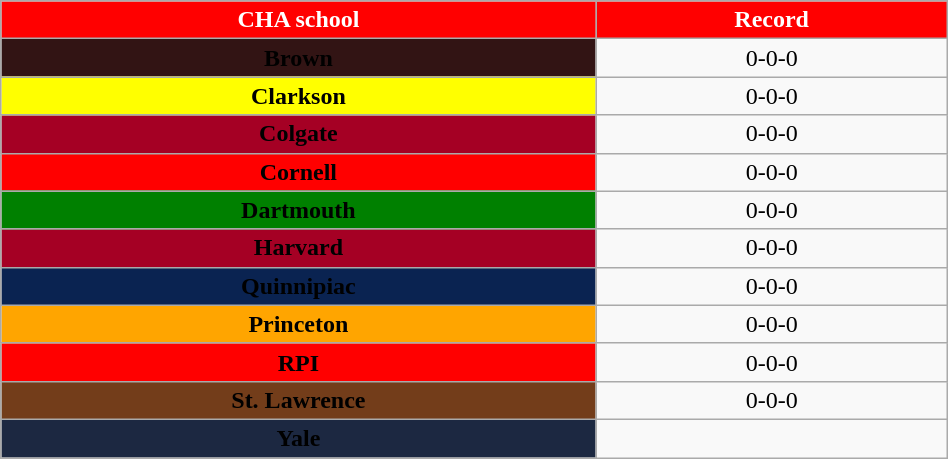<table class="wikitable" width="50%">
<tr align="center"  style=" background:red; color:white;">
<td><strong>CHA school</strong></td>
<td><strong>Record</strong></td>
</tr>
<tr align="center" bgcolor="">
<td bgcolor="#321414"><span> <strong>Brown</strong></span></td>
<td>0-0-0</td>
</tr>
<tr align="center" bgcolor="">
<td bgcolor="yellow"><span> <strong>Clarkson</strong></span></td>
<td>0-0-0</td>
</tr>
<tr align="center" bgcolor="">
<td bgcolor="#A50024"><span> <strong>Colgate</strong></span></td>
<td>0-0-0</td>
</tr>
<tr align="center" bgcolor="">
<td bgcolor="red"><span> <strong>Cornell</strong></span></td>
<td>0-0-0</td>
</tr>
<tr align="center" bgcolor="">
<td bgcolor="green"><span><strong>Dartmouth</strong></span></td>
<td>0-0-0</td>
</tr>
<tr align="center" bgcolor="">
<td bgcolor="#A50024"><span> <strong>Harvard</strong></span></td>
<td>0-0-0</td>
</tr>
<tr align="center" bgcolor="">
<td bgcolor="#0a2351"><span> <strong>Quinnipiac</strong></span></td>
<td>0-0-0</td>
</tr>
<tr align="center" bgcolor="">
<td bgcolor="orange"><span><strong>Princeton</strong></span></td>
<td>0-0-0</td>
</tr>
<tr align="center" bgcolor="">
<td bgcolor="red"><span> <strong>RPI</strong></span></td>
<td>0-0-0</td>
</tr>
<tr align="center" bgcolor="">
<td bgcolor="#733D1A"><span> <strong>St. Lawrence</strong></span></td>
<td>0-0-0</td>
</tr>
<tr align="center" bgcolor="">
<td bgcolor="#1c2841"><span><strong>Yale</strong></span></td>
<td></td>
</tr>
</table>
